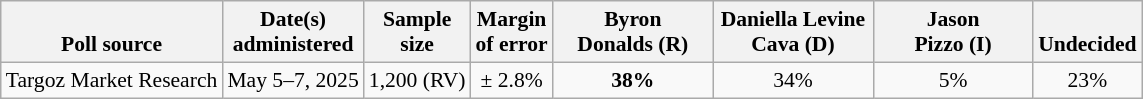<table class="wikitable" style="font-size:90%;text-align:center;">
<tr valign=bottom>
<th>Poll source</th>
<th>Date(s)<br>administered</th>
<th>Sample<br>size</th>
<th>Margin<br>of error</th>
<th style="width:100px;">Byron<br>Donalds (R)</th>
<th style="width:100px;">Daniella Levine<br>Cava (D)</th>
<th style="width:100px;">Jason<br>Pizzo (I)</th>
<th>Undecided</th>
</tr>
<tr>
<td style="text-align:left;">Targoz Market Research</td>
<td>May 5–7, 2025</td>
<td>1,200 (RV)</td>
<td>± 2.8%</td>
<td><strong>38%</strong></td>
<td>34%</td>
<td>5%</td>
<td>23%</td>
</tr>
</table>
